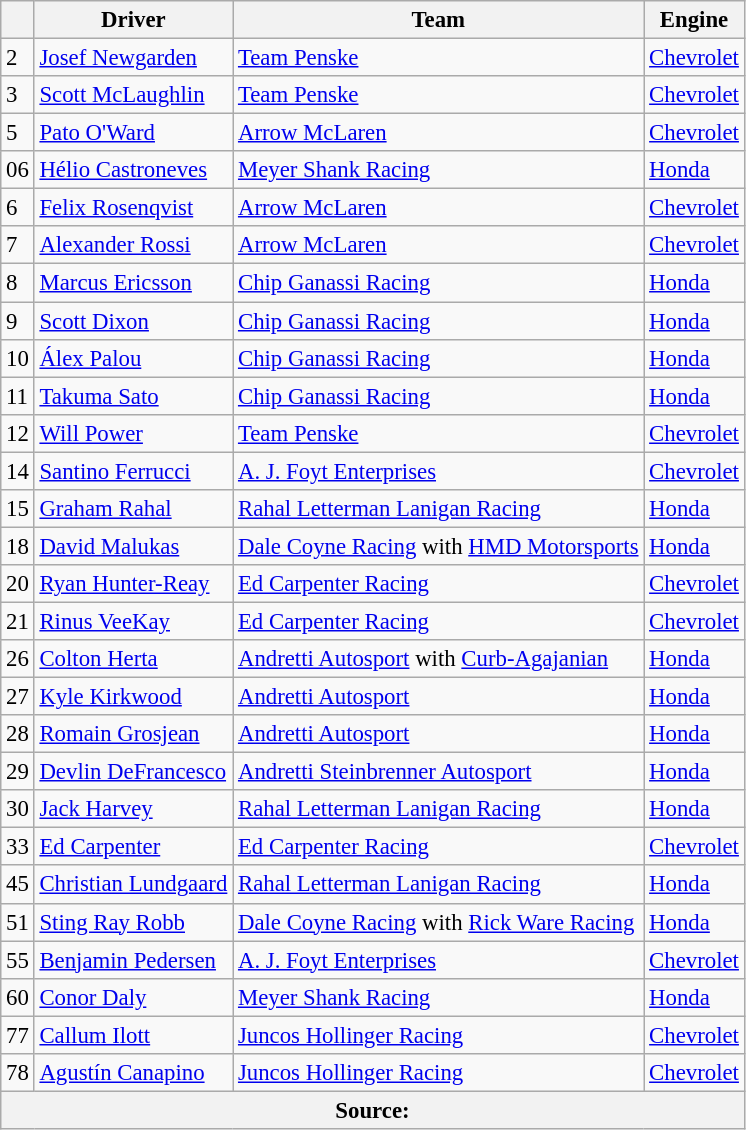<table class="wikitable" style="font-size: 95%;">
<tr>
<th align=center></th>
<th>Driver</th>
<th>Team</th>
<th>Engine</th>
</tr>
<tr>
<td>2</td>
<td> <a href='#'>Josef Newgarden</a> <strong></strong></td>
<td><a href='#'>Team Penske</a></td>
<td><a href='#'>Chevrolet</a></td>
</tr>
<tr>
<td>3</td>
<td> <a href='#'>Scott McLaughlin</a></td>
<td><a href='#'>Team Penske</a></td>
<td><a href='#'>Chevrolet</a></td>
</tr>
<tr>
<td>5</td>
<td> <a href='#'>Pato O'Ward</a> <strong></strong></td>
<td><a href='#'>Arrow McLaren</a></td>
<td><a href='#'>Chevrolet</a></td>
</tr>
<tr>
<td>06</td>
<td> <a href='#'>Hélio Castroneves</a> <strong></strong></td>
<td><a href='#'>Meyer Shank Racing</a></td>
<td><a href='#'>Honda</a></td>
</tr>
<tr>
<td>6</td>
<td> <a href='#'>Felix Rosenqvist</a></td>
<td><a href='#'>Arrow McLaren</a></td>
<td><a href='#'>Chevrolet</a></td>
</tr>
<tr>
<td>7</td>
<td> <a href='#'>Alexander Rossi</a></td>
<td><a href='#'>Arrow McLaren</a></td>
<td><a href='#'>Chevrolet</a></td>
</tr>
<tr>
<td>8</td>
<td> <a href='#'>Marcus Ericsson</a></td>
<td><a href='#'>Chip Ganassi Racing</a></td>
<td><a href='#'>Honda</a></td>
</tr>
<tr>
<td>9</td>
<td> <a href='#'>Scott Dixon</a></td>
<td><a href='#'>Chip Ganassi Racing</a></td>
<td><a href='#'>Honda</a></td>
</tr>
<tr>
<td>10</td>
<td> <a href='#'>Álex Palou</a></td>
<td><a href='#'>Chip Ganassi Racing</a></td>
<td><a href='#'>Honda</a></td>
</tr>
<tr>
<td>11</td>
<td> <a href='#'>Takuma Sato</a></td>
<td><a href='#'>Chip Ganassi Racing</a></td>
<td><a href='#'>Honda</a></td>
</tr>
<tr>
<td>12</td>
<td> <a href='#'>Will Power</a></td>
<td><a href='#'>Team Penske</a></td>
<td><a href='#'>Chevrolet</a></td>
</tr>
<tr>
<td>14</td>
<td> <a href='#'>Santino Ferrucci</a></td>
<td><a href='#'>A. J. Foyt Enterprises</a></td>
<td><a href='#'>Chevrolet</a></td>
</tr>
<tr>
<td>15</td>
<td> <a href='#'>Graham Rahal</a></td>
<td><a href='#'>Rahal Letterman Lanigan Racing</a></td>
<td><a href='#'>Honda</a></td>
</tr>
<tr>
<td>18</td>
<td> <a href='#'>David Malukas</a></td>
<td><a href='#'>Dale Coyne Racing</a> with <a href='#'>HMD Motorsports</a></td>
<td><a href='#'>Honda</a></td>
</tr>
<tr>
<td>20</td>
<td> <a href='#'>Ryan Hunter-Reay</a> <strong></strong></td>
<td><a href='#'>Ed Carpenter Racing</a></td>
<td><a href='#'>Chevrolet</a></td>
</tr>
<tr>
<td>21</td>
<td> <a href='#'>Rinus VeeKay</a></td>
<td><a href='#'>Ed Carpenter Racing</a></td>
<td><a href='#'>Chevrolet</a></td>
</tr>
<tr>
<td>26</td>
<td> <a href='#'>Colton Herta</a></td>
<td><a href='#'>Andretti Autosport</a> with <a href='#'>Curb-Agajanian</a></td>
<td><a href='#'>Honda</a></td>
</tr>
<tr>
<td>27</td>
<td> <a href='#'>Kyle Kirkwood</a></td>
<td><a href='#'>Andretti Autosport</a></td>
<td><a href='#'>Honda</a></td>
</tr>
<tr>
<td>28</td>
<td> <a href='#'>Romain Grosjean</a></td>
<td><a href='#'>Andretti Autosport</a></td>
<td><a href='#'>Honda</a></td>
</tr>
<tr>
<td>29</td>
<td> <a href='#'>Devlin DeFrancesco</a></td>
<td><a href='#'>Andretti Steinbrenner Autosport</a></td>
<td><a href='#'>Honda</a></td>
</tr>
<tr>
<td>30</td>
<td> <a href='#'>Jack Harvey</a></td>
<td><a href='#'>Rahal Letterman Lanigan Racing</a></td>
<td><a href='#'>Honda</a></td>
</tr>
<tr>
<td>33</td>
<td> <a href='#'>Ed Carpenter</a></td>
<td><a href='#'>Ed Carpenter Racing</a></td>
<td><a href='#'>Chevrolet</a></td>
</tr>
<tr>
<td>45</td>
<td> <a href='#'>Christian Lundgaard</a></td>
<td><a href='#'>Rahal Letterman Lanigan Racing</a></td>
<td><a href='#'>Honda</a></td>
</tr>
<tr>
<td>51</td>
<td> <a href='#'>Sting Ray Robb</a> <strong></strong></td>
<td><a href='#'>Dale Coyne Racing</a> with <a href='#'>Rick Ware Racing</a></td>
<td><a href='#'>Honda</a></td>
</tr>
<tr>
<td>55</td>
<td> <a href='#'>Benjamin Pedersen</a> <strong></strong></td>
<td><a href='#'>A. J. Foyt Enterprises</a></td>
<td><a href='#'>Chevrolet</a></td>
</tr>
<tr>
<td>60</td>
<td> <a href='#'>Conor Daly</a></td>
<td><a href='#'>Meyer Shank Racing</a></td>
<td><a href='#'>Honda</a></td>
</tr>
<tr>
<td>77</td>
<td> <a href='#'>Callum Ilott</a></td>
<td><a href='#'>Juncos Hollinger Racing</a></td>
<td><a href='#'>Chevrolet</a></td>
</tr>
<tr>
<td>78</td>
<td> <a href='#'>Agustín Canapino</a> <strong></strong></td>
<td><a href='#'>Juncos Hollinger Racing</a></td>
<td><a href='#'>Chevrolet</a></td>
</tr>
<tr>
<th colspan=4>Source:</th>
</tr>
</table>
